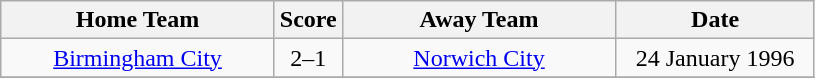<table class="wikitable" style="text-align: center">
<tr>
<th width=175>Home Team</th>
<th width=20>Score</th>
<th width=175>Away Team</th>
<th width= 125>Date</th>
</tr>
<tr>
<td><a href='#'>Birmingham City</a></td>
<td>2–1</td>
<td><a href='#'>Norwich City</a></td>
<td>24 January 1996</td>
</tr>
<tr>
</tr>
</table>
